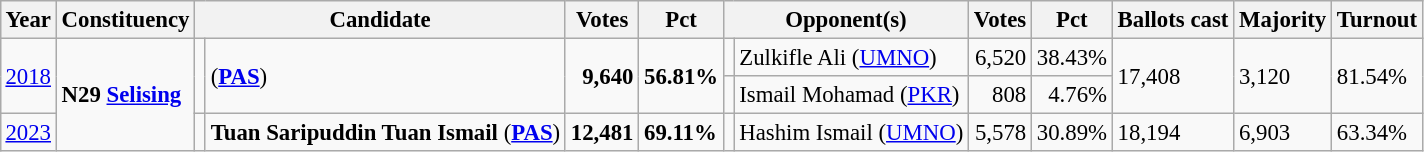<table class="wikitable" style="margin:0.5em ; font-size:95%">
<tr>
<th>Year</th>
<th>Constituency</th>
<th colspan=2>Candidate</th>
<th>Votes</th>
<th>Pct</th>
<th colspan=2>Opponent(s)</th>
<th>Votes</th>
<th>Pct</th>
<th>Ballots cast</th>
<th>Majority</th>
<th>Turnout</th>
</tr>
<tr>
<td rowspan=2><a href='#'>2018</a></td>
<td rowspan=3><strong>N29 <a href='#'>Selising</a></strong></td>
<td rowspan=2 ></td>
<td rowspan=2> (<a href='#'><strong>PAS</strong></a>)</td>
<td rowspan=2 align="right"><strong>9,640</strong></td>
<td rowspan=2><strong>56.81%</strong></td>
<td></td>
<td>Zulkifle Ali (<a href='#'>UMNO</a>)</td>
<td align="right">6,520</td>
<td>38.43%</td>
<td rowspan=2>17,408</td>
<td rowspan=2>3,120</td>
<td rowspan=2>81.54%</td>
</tr>
<tr>
<td></td>
<td>Ismail Mohamad (<a href='#'>PKR</a>)</td>
<td align="right">808</td>
<td align="right">4.76%</td>
</tr>
<tr>
<td><a href='#'>2023</a></td>
<td></td>
<td><strong>Tuan Saripuddin Tuan Ismail </strong> (<a href='#'><strong>PAS</strong></a>)</td>
<td align="right"><strong>12,481</strong></td>
<td><strong>69.11%</strong></td>
<td></td>
<td>Hashim Ismail (<a href='#'>UMNO</a>)</td>
<td align="right">5,578</td>
<td>30.89%</td>
<td>18,194</td>
<td>6,903</td>
<td>63.34%</td>
</tr>
</table>
